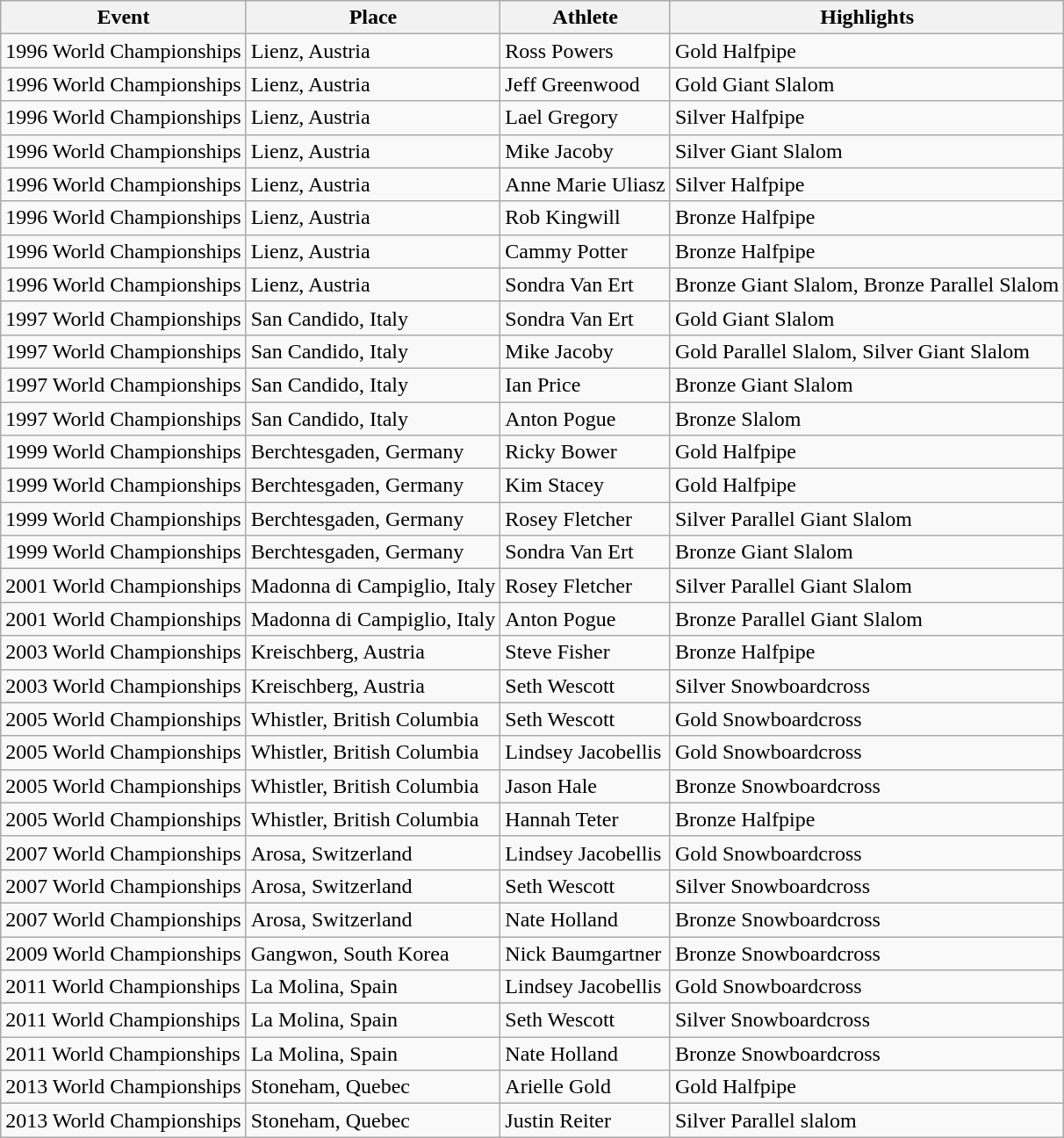<table class="wikitable">
<tr>
<th>Event</th>
<th>Place</th>
<th>Athlete</th>
<th>Highlights</th>
</tr>
<tr>
<td>1996 World Championships</td>
<td> Lienz, Austria</td>
<td>Ross Powers</td>
<td>Gold Halfpipe</td>
</tr>
<tr>
<td>1996 World Championships</td>
<td> Lienz, Austria</td>
<td>Jeff Greenwood</td>
<td>Gold Giant Slalom</td>
</tr>
<tr>
<td>1996 World Championships</td>
<td> Lienz, Austria</td>
<td>Lael Gregory</td>
<td>Silver Halfpipe</td>
</tr>
<tr>
<td>1996 World Championships</td>
<td> Lienz, Austria</td>
<td>Mike Jacoby</td>
<td>Silver Giant Slalom</td>
</tr>
<tr>
<td>1996 World Championships</td>
<td> Lienz, Austria</td>
<td>Anne Marie Uliasz</td>
<td>Silver Halfpipe</td>
</tr>
<tr>
<td>1996 World Championships</td>
<td> Lienz, Austria</td>
<td>Rob Kingwill</td>
<td>Bronze Halfpipe</td>
</tr>
<tr>
<td>1996 World Championships</td>
<td> Lienz, Austria</td>
<td>Cammy Potter</td>
<td>Bronze Halfpipe</td>
</tr>
<tr>
<td>1996 World Championships</td>
<td> Lienz, Austria</td>
<td>Sondra Van Ert</td>
<td>Bronze Giant Slalom, Bronze Parallel Slalom</td>
</tr>
<tr>
<td>1997 World Championships</td>
<td> San Candido, Italy</td>
<td>Sondra Van Ert</td>
<td>Gold Giant Slalom</td>
</tr>
<tr>
<td>1997 World Championships</td>
<td> San Candido, Italy</td>
<td>Mike Jacoby</td>
<td>Gold Parallel Slalom, Silver Giant Slalom</td>
</tr>
<tr>
<td>1997 World Championships</td>
<td> San Candido, Italy</td>
<td>Ian Price</td>
<td>Bronze Giant Slalom</td>
</tr>
<tr>
<td>1997 World Championships</td>
<td> San Candido, Italy</td>
<td>Anton Pogue</td>
<td>Bronze Slalom</td>
</tr>
<tr>
<td>1999 World Championships</td>
<td> Berchtesgaden, Germany</td>
<td>Ricky Bower</td>
<td>Gold Halfpipe</td>
</tr>
<tr>
<td>1999 World Championships</td>
<td> Berchtesgaden, Germany</td>
<td>Kim Stacey</td>
<td>Gold Halfpipe</td>
</tr>
<tr>
<td>1999 World Championships</td>
<td> Berchtesgaden, Germany</td>
<td>Rosey Fletcher</td>
<td>Silver Parallel Giant Slalom</td>
</tr>
<tr>
<td>1999 World Championships</td>
<td> Berchtesgaden, Germany</td>
<td>Sondra Van Ert</td>
<td>Bronze Giant Slalom</td>
</tr>
<tr>
<td>2001 World Championships</td>
<td> Madonna di Campiglio, Italy</td>
<td>Rosey Fletcher</td>
<td>Silver Parallel Giant Slalom</td>
</tr>
<tr>
<td>2001 World Championships</td>
<td> Madonna di Campiglio, Italy</td>
<td>Anton Pogue</td>
<td>Bronze Parallel Giant Slalom</td>
</tr>
<tr>
<td>2003 World Championships</td>
<td> Kreischberg, Austria</td>
<td>Steve Fisher</td>
<td>Bronze Halfpipe</td>
</tr>
<tr>
<td>2003 World Championships</td>
<td> Kreischberg, Austria</td>
<td>Seth Wescott</td>
<td>Silver Snowboardcross</td>
</tr>
<tr>
<td>2005 World Championships</td>
<td> Whistler, British Columbia</td>
<td>Seth Wescott</td>
<td>Gold Snowboardcross</td>
</tr>
<tr>
<td>2005 World Championships</td>
<td> Whistler, British Columbia</td>
<td>Lindsey Jacobellis</td>
<td>Gold Snowboardcross</td>
</tr>
<tr>
<td>2005 World Championships</td>
<td> Whistler, British Columbia</td>
<td>Jason Hale</td>
<td>Bronze Snowboardcross</td>
</tr>
<tr>
<td>2005 World Championships</td>
<td> Whistler, British Columbia</td>
<td>Hannah Teter</td>
<td>Bronze Halfpipe</td>
</tr>
<tr>
<td>2007 World Championships</td>
<td> Arosa, Switzerland</td>
<td>Lindsey Jacobellis</td>
<td>Gold Snowboardcross</td>
</tr>
<tr>
<td>2007 World Championships</td>
<td> Arosa, Switzerland</td>
<td>Seth Wescott</td>
<td>Silver Snowboardcross</td>
</tr>
<tr>
<td>2007 World Championships</td>
<td> Arosa, Switzerland</td>
<td>Nate Holland</td>
<td>Bronze Snowboardcross</td>
</tr>
<tr>
<td>2009 World Championships</td>
<td> Gangwon, South Korea</td>
<td>Nick Baumgartner</td>
<td>Bronze Snowboardcross</td>
</tr>
<tr>
<td>2011 World Championships</td>
<td> La Molina, Spain</td>
<td>Lindsey Jacobellis</td>
<td>Gold Snowboardcross</td>
</tr>
<tr>
<td>2011 World Championships</td>
<td> La Molina, Spain</td>
<td>Seth Wescott</td>
<td>Silver Snowboardcross</td>
</tr>
<tr>
<td>2011 World Championships</td>
<td> La Molina, Spain</td>
<td>Nate Holland</td>
<td>Bronze Snowboardcross</td>
</tr>
<tr>
<td>2013 World Championships</td>
<td> Stoneham, Quebec</td>
<td>Arielle Gold</td>
<td>Gold Halfpipe</td>
</tr>
<tr>
<td>2013 World Championships</td>
<td> Stoneham, Quebec</td>
<td>Justin Reiter</td>
<td>Silver Parallel slalom</td>
</tr>
</table>
